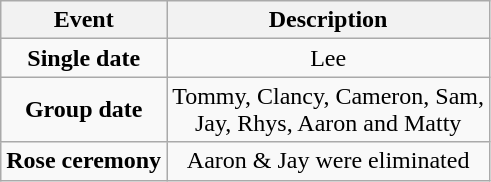<table class="wikitable sortable" style="text-align:center;">
<tr>
<th>Event</th>
<th>Description</th>
</tr>
<tr>
<td><strong>Single date</strong></td>
<td>Lee</td>
</tr>
<tr>
<td><strong>Group date</strong></td>
<td>Tommy, Clancy, Cameron, Sam,<br> Jay, Rhys, Aaron and Matty</td>
</tr>
<tr>
<td><strong>Rose ceremony</strong></td>
<td>Aaron & Jay were eliminated</td>
</tr>
</table>
